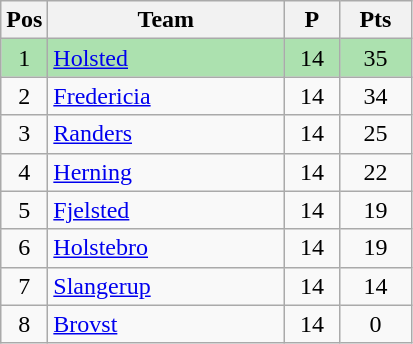<table class="wikitable" style="font-size: 100%">
<tr>
<th width=20>Pos</th>
<th width=150>Team</th>
<th width=30>P</th>
<th width=40>Pts</th>
</tr>
<tr align=center style="background:#ACE1AF;">
<td>1</td>
<td align="left"><a href='#'>Holsted</a></td>
<td>14</td>
<td>35</td>
</tr>
<tr align=center>
<td>2</td>
<td align="left"><a href='#'>Fredericia</a></td>
<td>14</td>
<td>34</td>
</tr>
<tr align=center>
<td>3</td>
<td align="left"><a href='#'>Randers</a></td>
<td>14</td>
<td>25</td>
</tr>
<tr align=center>
<td>4</td>
<td align="left"><a href='#'>Herning</a></td>
<td>14</td>
<td>22</td>
</tr>
<tr align=center>
<td>5</td>
<td align="left"><a href='#'>Fjelsted</a></td>
<td>14</td>
<td>19</td>
</tr>
<tr align=center>
<td>6</td>
<td align="left"><a href='#'>Holstebro</a></td>
<td>14</td>
<td>19</td>
</tr>
<tr align=center>
<td>7</td>
<td align="left"><a href='#'>Slangerup</a></td>
<td>14</td>
<td>14</td>
</tr>
<tr align=center>
<td>8</td>
<td align="left"><a href='#'>Brovst</a></td>
<td>14</td>
<td>0</td>
</tr>
</table>
